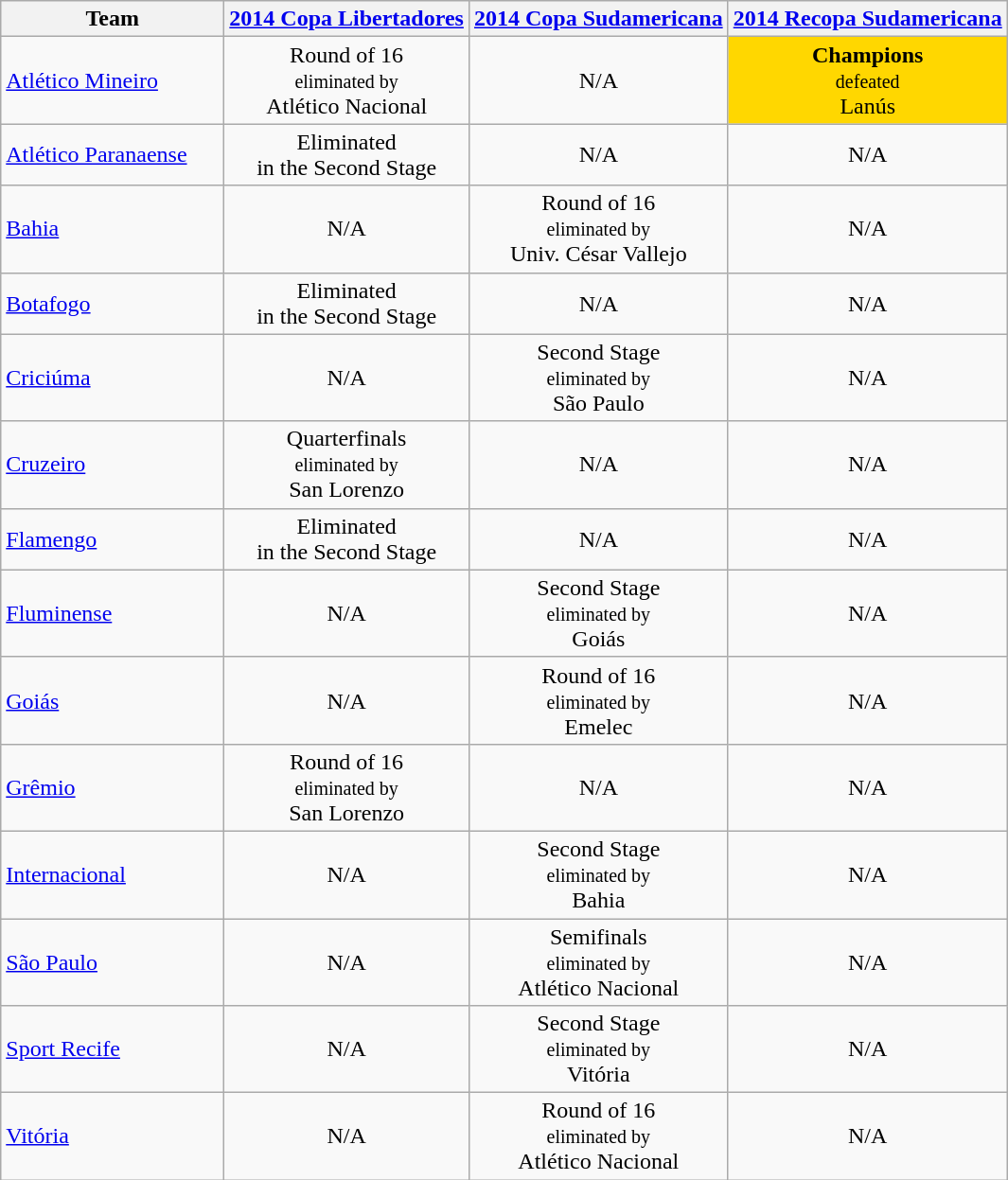<table class="wikitable">
<tr>
<th width=150>Team</th>
<th width=><a href='#'>2014 Copa Libertadores</a></th>
<th width=><a href='#'>2014 Copa Sudamericana</a></th>
<th width=><a href='#'>2014 Recopa Sudamericana</a></th>
</tr>
<tr>
<td><a href='#'>Atlético Mineiro</a></td>
<td align=center>Round of 16<br><small>eliminated by</small><br> Atlético Nacional</td>
<td align=center>N/A</td>
<td align=center bgcolor=gold><strong>Champions</strong><br><small>defeated</small><br> Lanús</td>
</tr>
<tr>
<td><a href='#'>Atlético Paranaense</a></td>
<td align=center>Eliminated<br>in the Second Stage</td>
<td align=center>N/A</td>
<td align=center>N/A</td>
</tr>
<tr>
<td><a href='#'>Bahia</a></td>
<td align=center>N/A</td>
<td align=center>Round of 16<br><small>eliminated by</small><br> Univ. César Vallejo</td>
<td align=center>N/A</td>
</tr>
<tr>
<td><a href='#'>Botafogo</a></td>
<td align=center>Eliminated<br>in the Second Stage</td>
<td align=center>N/A</td>
<td align=center>N/A</td>
</tr>
<tr>
<td><a href='#'>Criciúma</a></td>
<td align=center>N/A</td>
<td align=center>Second Stage<br><small>eliminated by</small><br> São Paulo</td>
<td align=center>N/A</td>
</tr>
<tr>
<td><a href='#'>Cruzeiro</a></td>
<td align=center>Quarterfinals<br><small>eliminated by</small><br> San Lorenzo</td>
<td align=center>N/A</td>
<td align=center>N/A</td>
</tr>
<tr>
<td><a href='#'>Flamengo</a></td>
<td align=center>Eliminated<br>in the Second Stage</td>
<td align=center>N/A</td>
<td align=center>N/A</td>
</tr>
<tr>
<td><a href='#'>Fluminense</a></td>
<td align=center>N/A</td>
<td align=center>Second Stage<br><small>eliminated by</small><br> Goiás</td>
<td align=center>N/A</td>
</tr>
<tr>
<td><a href='#'>Goiás</a></td>
<td align=center>N/A</td>
<td align=center>Round of 16<br><small>eliminated by</small><br> Emelec</td>
<td align=center>N/A</td>
</tr>
<tr>
<td><a href='#'>Grêmio</a></td>
<td align=center>Round of 16<br><small>eliminated by</small><br> San Lorenzo</td>
<td align=center>N/A</td>
<td align=center>N/A</td>
</tr>
<tr>
<td><a href='#'>Internacional</a></td>
<td align=center>N/A</td>
<td align=center>Second Stage<br><small>eliminated by</small><br> Bahia</td>
<td align=center>N/A</td>
</tr>
<tr>
<td><a href='#'>São Paulo</a></td>
<td align=center>N/A</td>
<td align=center>Semifinals<br><small>eliminated by</small><br> Atlético Nacional</td>
<td align=center>N/A</td>
</tr>
<tr>
<td><a href='#'>Sport Recife</a></td>
<td align=center>N/A</td>
<td align=center>Second Stage<br><small>eliminated by</small><br> Vitória</td>
<td align=center>N/A</td>
</tr>
<tr>
<td><a href='#'>Vitória</a></td>
<td align=center>N/A</td>
<td align=center>Round of 16<br><small>eliminated by</small><br> Atlético Nacional</td>
<td align=center>N/A</td>
</tr>
</table>
